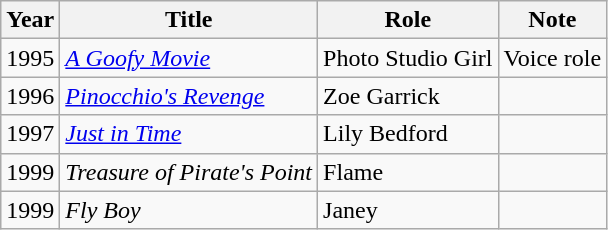<table class="wikitable sortable">
<tr>
<th>Year</th>
<th>Title</th>
<th>Role</th>
<th class="unsortable">Note</th>
</tr>
<tr>
<td>1995</td>
<td><em><a href='#'>A Goofy Movie</a></em></td>
<td>Photo Studio Girl</td>
<td>Voice role</td>
</tr>
<tr>
<td>1996</td>
<td><em><a href='#'>Pinocchio's Revenge</a></em></td>
<td>Zoe Garrick</td>
<td></td>
</tr>
<tr>
<td>1997</td>
<td><em><a href='#'>Just in Time</a></em></td>
<td>Lily Bedford</td>
<td></td>
</tr>
<tr>
<td>1999</td>
<td><em>Treasure of Pirate's Point</em></td>
<td>Flame</td>
<td></td>
</tr>
<tr>
<td>1999</td>
<td><em>Fly Boy</em></td>
<td>Janey</td>
<td></td>
</tr>
</table>
